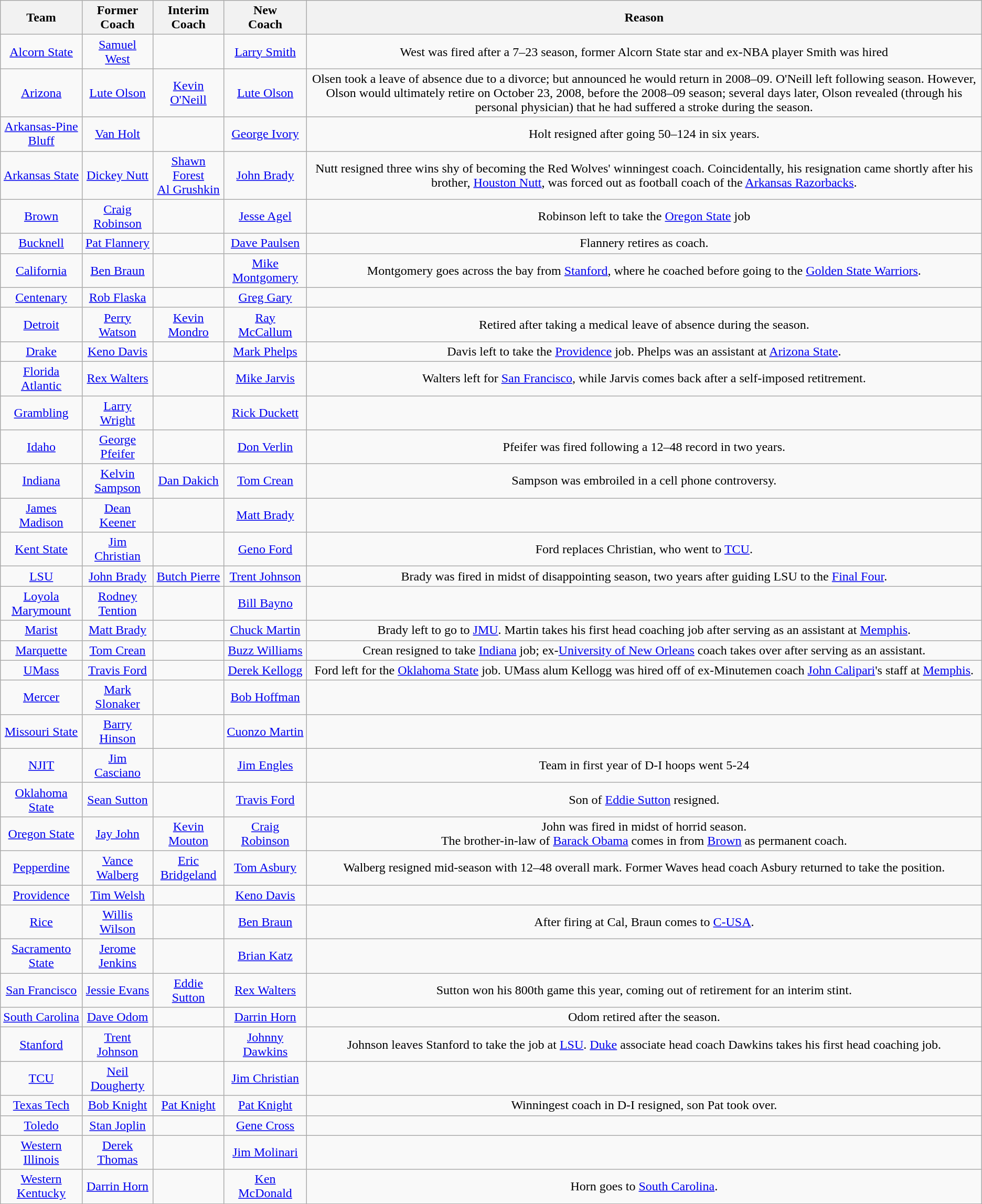<table class="wikitable" style="text-align:center;">
<tr>
<th>Team</th>
<th>Former<br>Coach</th>
<th>Interim<br>Coach</th>
<th>New<br>Coach</th>
<th>Reason</th>
</tr>
<tr>
<td><a href='#'>Alcorn State</a></td>
<td><a href='#'>Samuel West</a></td>
<td></td>
<td><a href='#'>Larry Smith</a></td>
<td>West was fired after a 7–23 season, former Alcorn State star and ex-NBA player Smith was hired</td>
</tr>
<tr>
<td><a href='#'>Arizona</a></td>
<td><a href='#'>Lute Olson</a></td>
<td><a href='#'>Kevin O'Neill</a></td>
<td><a href='#'>Lute Olson</a></td>
<td>Olsen took a leave of absence due to a divorce; but announced he would return in 2008–09. O'Neill left following season. However, Olson would ultimately retire on October 23, 2008, before the 2008–09 season; several days later, Olson revealed (through his personal physician) that he had suffered a stroke during the season.</td>
</tr>
<tr>
<td><a href='#'>Arkansas-Pine Bluff</a></td>
<td><a href='#'>Van Holt</a></td>
<td></td>
<td><a href='#'>George Ivory</a></td>
<td>Holt resigned after going 50–124 in six years.</td>
</tr>
<tr>
<td><a href='#'>Arkansas State</a></td>
<td><a href='#'>Dickey Nutt</a></td>
<td><a href='#'>Shawn Forest</a><br><a href='#'>Al Grushkin</a></td>
<td><a href='#'>John Brady</a></td>
<td>Nutt resigned three wins shy of becoming the Red Wolves' winningest coach. Coincidentally, his resignation came shortly after his brother, <a href='#'>Houston Nutt</a>, was forced out as football coach of the <a href='#'>Arkansas Razorbacks</a>.</td>
</tr>
<tr>
<td><a href='#'>Brown</a></td>
<td><a href='#'>Craig Robinson</a></td>
<td></td>
<td><a href='#'>Jesse Agel</a></td>
<td>Robinson left to take the <a href='#'>Oregon State</a> job</td>
</tr>
<tr>
<td><a href='#'>Bucknell</a></td>
<td><a href='#'>Pat Flannery</a></td>
<td></td>
<td><a href='#'>Dave Paulsen</a></td>
<td>Flannery retires as coach.</td>
</tr>
<tr>
<td><a href='#'>California</a></td>
<td><a href='#'>Ben Braun</a></td>
<td></td>
<td><a href='#'>Mike Montgomery</a></td>
<td>Montgomery goes across the bay from <a href='#'>Stanford</a>, where he coached before going to the <a href='#'>Golden State Warriors</a>.</td>
</tr>
<tr>
<td><a href='#'>Centenary</a></td>
<td><a href='#'>Rob Flaska</a></td>
<td></td>
<td><a href='#'>Greg Gary</a></td>
<td></td>
</tr>
<tr>
<td><a href='#'>Detroit</a></td>
<td><a href='#'>Perry Watson</a></td>
<td><a href='#'>Kevin Mondro</a></td>
<td><a href='#'>Ray McCallum</a></td>
<td>Retired after taking a medical leave of absence during the season.</td>
</tr>
<tr>
<td><a href='#'>Drake</a></td>
<td><a href='#'>Keno Davis</a></td>
<td></td>
<td><a href='#'>Mark Phelps</a></td>
<td>Davis left to take the <a href='#'>Providence</a> job. Phelps was an assistant at <a href='#'>Arizona State</a>.</td>
</tr>
<tr>
<td><a href='#'>Florida Atlantic</a></td>
<td><a href='#'>Rex Walters</a></td>
<td></td>
<td><a href='#'>Mike Jarvis</a></td>
<td>Walters left for <a href='#'>San Francisco</a>, while Jarvis comes back after a self-imposed retitrement.</td>
</tr>
<tr>
<td><a href='#'>Grambling</a></td>
<td><a href='#'>Larry Wright</a></td>
<td></td>
<td><a href='#'>Rick Duckett</a></td>
<td></td>
</tr>
<tr>
<td><a href='#'>Idaho</a></td>
<td><a href='#'>George Pfeifer</a></td>
<td></td>
<td><a href='#'>Don Verlin</a></td>
<td>Pfeifer was fired following a 12–48 record in two years.</td>
</tr>
<tr>
<td><a href='#'>Indiana</a></td>
<td><a href='#'>Kelvin Sampson</a></td>
<td><a href='#'>Dan Dakich</a></td>
<td><a href='#'>Tom Crean</a></td>
<td>Sampson was embroiled in a cell phone controversy.</td>
</tr>
<tr>
<td><a href='#'>James Madison</a></td>
<td><a href='#'>Dean Keener</a></td>
<td></td>
<td><a href='#'>Matt Brady</a></td>
<td></td>
</tr>
<tr>
<td><a href='#'>Kent State</a></td>
<td><a href='#'>Jim Christian</a></td>
<td></td>
<td><a href='#'>Geno Ford</a></td>
<td>Ford replaces Christian, who went to <a href='#'>TCU</a>.</td>
</tr>
<tr>
<td><a href='#'>LSU</a></td>
<td><a href='#'>John Brady</a></td>
<td><a href='#'>Butch Pierre</a></td>
<td><a href='#'>Trent Johnson</a></td>
<td>Brady was fired in midst of disappointing season, two years after guiding LSU to the <a href='#'>Final Four</a>.</td>
</tr>
<tr>
<td><a href='#'>Loyola Marymount</a></td>
<td><a href='#'>Rodney Tention</a></td>
<td></td>
<td><a href='#'>Bill Bayno</a></td>
<td></td>
</tr>
<tr>
<td><a href='#'>Marist</a></td>
<td><a href='#'>Matt Brady</a></td>
<td></td>
<td><a href='#'>Chuck Martin</a></td>
<td>Brady left to go to <a href='#'>JMU</a>. Martin takes his first head coaching job after serving as an assistant at <a href='#'>Memphis</a>.</td>
</tr>
<tr>
<td><a href='#'>Marquette</a></td>
<td><a href='#'>Tom Crean</a></td>
<td></td>
<td><a href='#'>Buzz Williams</a></td>
<td>Crean resigned to take <a href='#'>Indiana</a> job; ex-<a href='#'>University of New Orleans</a> coach takes over after serving as an assistant.</td>
</tr>
<tr>
<td><a href='#'>UMass</a></td>
<td><a href='#'>Travis Ford</a></td>
<td></td>
<td><a href='#'>Derek Kellogg</a></td>
<td>Ford left for the <a href='#'>Oklahoma State</a> job. UMass alum Kellogg was hired off of ex-Minutemen coach <a href='#'>John Calipari</a>'s staff at <a href='#'>Memphis</a>.</td>
</tr>
<tr>
<td><a href='#'>Mercer</a></td>
<td><a href='#'>Mark Slonaker</a></td>
<td></td>
<td><a href='#'>Bob Hoffman</a></td>
<td></td>
</tr>
<tr>
<td><a href='#'>Missouri State</a></td>
<td><a href='#'>Barry Hinson</a></td>
<td></td>
<td><a href='#'>Cuonzo Martin</a></td>
<td></td>
</tr>
<tr>
<td><a href='#'>NJIT</a></td>
<td><a href='#'>Jim Casciano</a></td>
<td></td>
<td><a href='#'>Jim Engles</a></td>
<td>Team in first year of D-I hoops went 5-24</td>
</tr>
<tr>
<td><a href='#'>Oklahoma State</a></td>
<td><a href='#'>Sean Sutton</a></td>
<td></td>
<td><a href='#'>Travis Ford</a></td>
<td>Son of <a href='#'>Eddie Sutton</a> resigned.</td>
</tr>
<tr>
<td><a href='#'>Oregon State</a></td>
<td><a href='#'>Jay John</a></td>
<td><a href='#'>Kevin Mouton</a></td>
<td><a href='#'>Craig Robinson</a></td>
<td>John was fired in midst of horrid season.<br>The brother-in-law of <a href='#'>Barack Obama</a> comes in from <a href='#'>Brown</a> as permanent coach.</td>
</tr>
<tr>
<td><a href='#'>Pepperdine</a></td>
<td><a href='#'>Vance Walberg</a></td>
<td><a href='#'>Eric Bridgeland</a></td>
<td><a href='#'>Tom Asbury</a></td>
<td>Walberg resigned mid-season with 12–48 overall mark. Former Waves head coach Asbury returned to take the position.</td>
</tr>
<tr>
<td><a href='#'>Providence</a></td>
<td><a href='#'>Tim Welsh</a></td>
<td></td>
<td><a href='#'>Keno Davis</a></td>
<td></td>
</tr>
<tr>
<td><a href='#'>Rice</a></td>
<td><a href='#'>Willis Wilson</a></td>
<td></td>
<td><a href='#'>Ben Braun</a></td>
<td>After firing at Cal, Braun comes to <a href='#'>C-USA</a>.</td>
</tr>
<tr>
<td><a href='#'>Sacramento State</a></td>
<td><a href='#'>Jerome Jenkins</a></td>
<td></td>
<td><a href='#'>Brian Katz</a></td>
<td></td>
</tr>
<tr>
<td><a href='#'>San Francisco</a></td>
<td><a href='#'>Jessie Evans</a></td>
<td><a href='#'>Eddie Sutton</a></td>
<td><a href='#'>Rex Walters</a></td>
<td>Sutton won his 800th game this year, coming out of retirement for an interim stint.</td>
</tr>
<tr>
<td><a href='#'>South Carolina</a></td>
<td><a href='#'>Dave Odom</a></td>
<td></td>
<td><a href='#'>Darrin Horn</a></td>
<td>Odom retired after the season.</td>
</tr>
<tr>
<td><a href='#'>Stanford</a></td>
<td><a href='#'>Trent Johnson</a></td>
<td></td>
<td><a href='#'>Johnny Dawkins</a></td>
<td>Johnson leaves Stanford to take the job at <a href='#'>LSU</a>.  <a href='#'>Duke</a> associate head coach Dawkins takes his first head coaching job.</td>
</tr>
<tr>
<td><a href='#'>TCU</a></td>
<td><a href='#'>Neil Dougherty</a></td>
<td></td>
<td><a href='#'>Jim Christian</a></td>
<td></td>
</tr>
<tr>
<td><a href='#'>Texas Tech</a></td>
<td><a href='#'>Bob Knight</a></td>
<td><a href='#'>Pat Knight</a></td>
<td><a href='#'>Pat Knight</a></td>
<td>Winningest coach in D-I resigned, son Pat took over.</td>
</tr>
<tr>
<td><a href='#'>Toledo</a></td>
<td><a href='#'>Stan Joplin</a></td>
<td></td>
<td><a href='#'>Gene Cross</a></td>
<td></td>
</tr>
<tr>
<td><a href='#'>Western Illinois</a></td>
<td><a href='#'>Derek Thomas</a></td>
<td></td>
<td><a href='#'>Jim Molinari</a></td>
<td></td>
</tr>
<tr>
<td><a href='#'>Western Kentucky</a></td>
<td><a href='#'>Darrin Horn</a></td>
<td></td>
<td><a href='#'>Ken McDonald</a></td>
<td>Horn goes to <a href='#'>South Carolina</a>.</td>
</tr>
</table>
